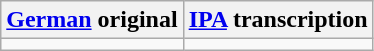<table class="wikitable">
<tr>
<th><a href='#'>German</a> original</th>
<th><a href='#'>IPA</a> transcription</th>
</tr>
<tr style="white-space:nowrap;text-align:center;vertical-align:top;">
<td></td>
<td></td>
</tr>
</table>
